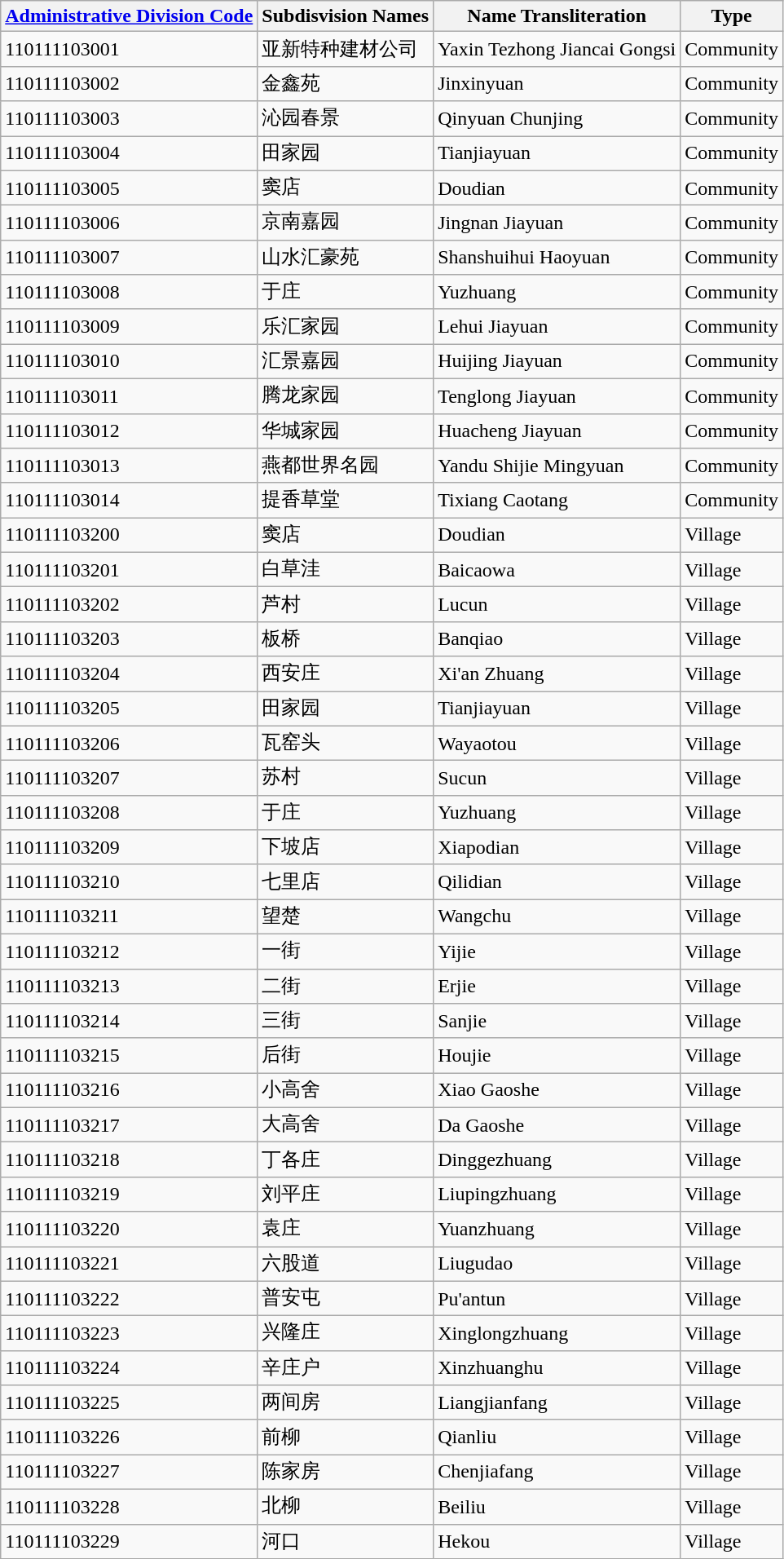<table class="wikitable sortable">
<tr>
<th><a href='#'>Administrative Division Code</a></th>
<th>Subdisvision Names</th>
<th>Name Transliteration</th>
<th>Type</th>
</tr>
<tr>
<td>110111103001</td>
<td>亚新特种建材公司</td>
<td>Yaxin Tezhong Jiancai Gongsi</td>
<td>Community</td>
</tr>
<tr>
<td>110111103002</td>
<td>金鑫苑</td>
<td>Jinxinyuan</td>
<td>Community</td>
</tr>
<tr>
<td>110111103003</td>
<td>沁园春景</td>
<td>Qinyuan Chunjing</td>
<td>Community</td>
</tr>
<tr>
<td>110111103004</td>
<td>田家园</td>
<td>Tianjiayuan</td>
<td>Community</td>
</tr>
<tr>
<td>110111103005</td>
<td>窦店</td>
<td>Doudian</td>
<td>Community</td>
</tr>
<tr>
<td>110111103006</td>
<td>京南嘉园</td>
<td>Jingnan Jiayuan</td>
<td>Community</td>
</tr>
<tr>
<td>110111103007</td>
<td>山水汇豪苑</td>
<td>Shanshuihui Haoyuan</td>
<td>Community</td>
</tr>
<tr>
<td>110111103008</td>
<td>于庄</td>
<td>Yuzhuang</td>
<td>Community</td>
</tr>
<tr>
<td>110111103009</td>
<td>乐汇家园</td>
<td>Lehui Jiayuan</td>
<td>Community</td>
</tr>
<tr>
<td>110111103010</td>
<td>汇景嘉园</td>
<td>Huijing Jiayuan</td>
<td>Community</td>
</tr>
<tr>
<td>110111103011</td>
<td>腾龙家园</td>
<td>Tenglong Jiayuan</td>
<td>Community</td>
</tr>
<tr>
<td>110111103012</td>
<td>华城家园</td>
<td>Huacheng Jiayuan</td>
<td>Community</td>
</tr>
<tr>
<td>110111103013</td>
<td>燕都世界名园</td>
<td>Yandu Shijie Mingyuan</td>
<td>Community</td>
</tr>
<tr>
<td>110111103014</td>
<td>提香草堂</td>
<td>Tixiang Caotang</td>
<td>Community</td>
</tr>
<tr>
<td>110111103200</td>
<td>窦店</td>
<td>Doudian</td>
<td>Village</td>
</tr>
<tr>
<td>110111103201</td>
<td>白草洼</td>
<td>Baicaowa</td>
<td>Village</td>
</tr>
<tr>
<td>110111103202</td>
<td>芦村</td>
<td>Lucun</td>
<td>Village</td>
</tr>
<tr>
<td>110111103203</td>
<td>板桥</td>
<td>Banqiao</td>
<td>Village</td>
</tr>
<tr>
<td>110111103204</td>
<td>西安庄</td>
<td>Xi'an Zhuang</td>
<td>Village</td>
</tr>
<tr>
<td>110111103205</td>
<td>田家园</td>
<td>Tianjiayuan</td>
<td>Village</td>
</tr>
<tr>
<td>110111103206</td>
<td>瓦窑头</td>
<td>Wayaotou</td>
<td>Village</td>
</tr>
<tr>
<td>110111103207</td>
<td>苏村</td>
<td>Sucun</td>
<td>Village</td>
</tr>
<tr>
<td>110111103208</td>
<td>于庄</td>
<td>Yuzhuang</td>
<td>Village</td>
</tr>
<tr>
<td>110111103209</td>
<td>下坡店</td>
<td>Xiapodian</td>
<td>Village</td>
</tr>
<tr>
<td>110111103210</td>
<td>七里店</td>
<td>Qilidian</td>
<td>Village</td>
</tr>
<tr>
<td>110111103211</td>
<td>望楚</td>
<td>Wangchu</td>
<td>Village</td>
</tr>
<tr>
<td>110111103212</td>
<td>一街</td>
<td>Yijie</td>
<td>Village</td>
</tr>
<tr>
<td>110111103213</td>
<td>二街</td>
<td>Erjie</td>
<td>Village</td>
</tr>
<tr>
<td>110111103214</td>
<td>三街</td>
<td>Sanjie</td>
<td>Village</td>
</tr>
<tr>
<td>110111103215</td>
<td>后街</td>
<td>Houjie</td>
<td>Village</td>
</tr>
<tr>
<td>110111103216</td>
<td>小高舍</td>
<td>Xiao Gaoshe</td>
<td>Village</td>
</tr>
<tr>
<td>110111103217</td>
<td>大高舍</td>
<td>Da Gaoshe</td>
<td>Village</td>
</tr>
<tr>
<td>110111103218</td>
<td>丁各庄</td>
<td>Dinggezhuang</td>
<td>Village</td>
</tr>
<tr>
<td>110111103219</td>
<td>刘平庄</td>
<td>Liupingzhuang</td>
<td>Village</td>
</tr>
<tr>
<td>110111103220</td>
<td>袁庄</td>
<td>Yuanzhuang</td>
<td>Village</td>
</tr>
<tr>
<td>110111103221</td>
<td>六股道</td>
<td>Liugudao</td>
<td>Village</td>
</tr>
<tr>
<td>110111103222</td>
<td>普安屯</td>
<td>Pu'antun</td>
<td>Village</td>
</tr>
<tr>
<td>110111103223</td>
<td>兴隆庄</td>
<td>Xinglongzhuang</td>
<td>Village</td>
</tr>
<tr>
<td>110111103224</td>
<td>辛庄户</td>
<td>Xinzhuanghu</td>
<td>Village</td>
</tr>
<tr>
<td>110111103225</td>
<td>两间房</td>
<td>Liangjianfang</td>
<td>Village</td>
</tr>
<tr>
<td>110111103226</td>
<td>前柳</td>
<td>Qianliu</td>
<td>Village</td>
</tr>
<tr>
<td>110111103227</td>
<td>陈家房</td>
<td>Chenjiafang</td>
<td>Village</td>
</tr>
<tr>
<td>110111103228</td>
<td>北柳</td>
<td>Beiliu</td>
<td>Village</td>
</tr>
<tr>
<td>110111103229</td>
<td>河口</td>
<td>Hekou</td>
<td>Village</td>
</tr>
</table>
